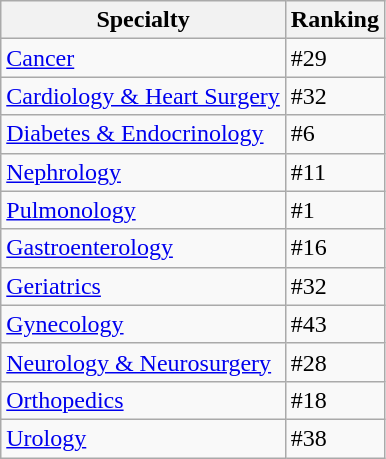<table class="wikitable">
<tr>
<th>Specialty</th>
<th>Ranking</th>
</tr>
<tr>
<td><a href='#'>Cancer</a></td>
<td>#29</td>
</tr>
<tr>
<td><a href='#'>Cardiology & Heart Surgery</a></td>
<td>#32</td>
</tr>
<tr>
<td><a href='#'>Diabetes & Endocrinology</a></td>
<td>#6</td>
</tr>
<tr>
<td><a href='#'>Nephrology</a></td>
<td>#11</td>
</tr>
<tr>
<td><a href='#'>Pulmonology</a></td>
<td>#1</td>
</tr>
<tr>
<td><a href='#'>Gastroenterology</a></td>
<td>#16</td>
</tr>
<tr>
<td><a href='#'>Geriatrics</a></td>
<td>#32</td>
</tr>
<tr>
<td><a href='#'>Gynecology</a></td>
<td>#43</td>
</tr>
<tr>
<td><a href='#'>Neurology & Neurosurgery</a></td>
<td>#28</td>
</tr>
<tr>
<td><a href='#'>Orthopedics</a></td>
<td>#18</td>
</tr>
<tr>
<td><a href='#'>Urology</a></td>
<td>#38</td>
</tr>
</table>
